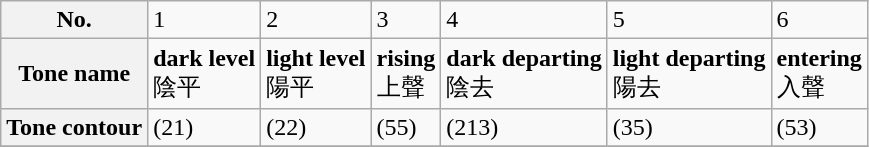<table class="wikitable">
<tr>
<th>No.</th>
<td>1</td>
<td>2</td>
<td>3</td>
<td>4</td>
<td>5</td>
<td>6</td>
</tr>
<tr>
<th>Tone name</th>
<td><strong>dark level</strong><br>陰平</td>
<td><strong>light level</strong><br>陽平</td>
<td><strong>rising</strong><br>上聲</td>
<td><strong>dark departing</strong><br>陰去</td>
<td><strong>light departing</strong><br>陽去</td>
<td><strong>entering</strong><br>入聲</td>
</tr>
<tr>
<th>Tone contour</th>
<td> (21)</td>
<td> (22)</td>
<td> (55)</td>
<td> (213)</td>
<td> (35)</td>
<td> (53)</td>
</tr>
<tr>
</tr>
</table>
